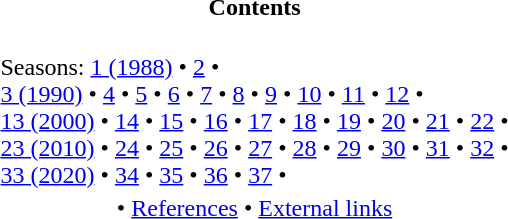<table id="toc" class="toc" summary="Contents">
<tr>
<td style="text-align: center;"><strong>Contents</strong></td>
</tr>
<tr>
<td><br>Seasons:
<a href='#'>1 (1988)</a> • <a href='#'>2</a> •<br>
<a href='#'>3 (1990)</a> • <a href='#'>4</a> •
<a href='#'>5</a> • <a href='#'>6</a> •
<a href='#'>7</a> • <a href='#'>8</a> •
<a href='#'>9</a> • <a href='#'>10</a> •
<a href='#'>11</a> • <a href='#'>12</a> •<br>
<a href='#'>13 (2000)</a> • <a href='#'>14</a> •
<a href='#'>15</a> • <a href='#'>16</a> •
<a href='#'>17</a> • <a href='#'>18</a> •
<a href='#'>19</a> • <a href='#'>20</a> •
<a href='#'>21</a> • <a href='#'>22</a> •<br>
<a href='#'>23 (2010)</a> • <a href='#'>24</a> •
<a href='#'>25</a> • <a href='#'>26</a> •
<a href='#'>27</a> • <a href='#'>28</a> •
<a href='#'>29</a> • <a href='#'>30</a> •
<a href='#'>31</a> • <a href='#'>32</a> •<br>
<a href='#'>33 (2020)</a> • <a href='#'>34</a> •
<a href='#'>35</a> •
<a href='#'>36</a> •
<a href='#'>37</a> •</td>
</tr>
<tr>
<td style="text-align: center;">• <a href='#'>References</a> • <a href='#'>External links</a></td>
</tr>
</table>
